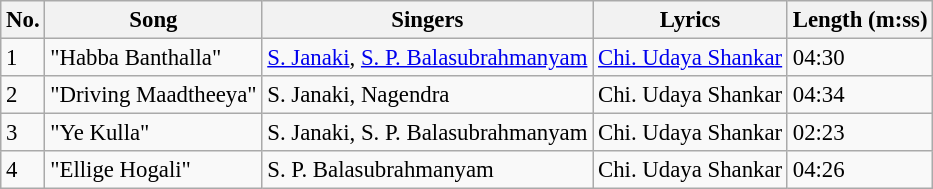<table class="wikitable" style="font-size:95%;">
<tr>
<th>No.</th>
<th>Song</th>
<th>Singers</th>
<th>Lyrics</th>
<th>Length (m:ss)</th>
</tr>
<tr>
<td>1</td>
<td>"Habba Banthalla"</td>
<td><a href='#'>S. Janaki</a>, <a href='#'>S. P. Balasubrahmanyam</a></td>
<td><a href='#'>Chi. Udaya Shankar</a></td>
<td>04:30</td>
</tr>
<tr>
<td>2</td>
<td>"Driving Maadtheeya"</td>
<td>S. Janaki, Nagendra</td>
<td>Chi. Udaya Shankar</td>
<td>04:34</td>
</tr>
<tr>
<td>3</td>
<td>"Ye Kulla"</td>
<td>S. Janaki, S. P. Balasubrahmanyam</td>
<td>Chi. Udaya Shankar</td>
<td>02:23</td>
</tr>
<tr>
<td>4</td>
<td>"Ellige Hogali"</td>
<td>S. P. Balasubrahmanyam</td>
<td>Chi. Udaya Shankar</td>
<td>04:26</td>
</tr>
</table>
